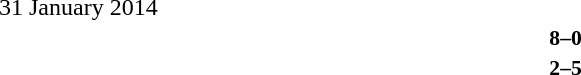<table width=100% cellspacing=1>
<tr>
<th width=25%></th>
<th width=10%></th>
<th></th>
</tr>
<tr>
<td>31 January 2014</td>
</tr>
<tr style=font-size:90%>
<td align=right><strong></strong></td>
<td align=center><strong>8–0</strong></td>
<td><strong></strong></td>
<td></td>
</tr>
<tr style=font-size:90%>
<td align=right><strong></strong></td>
<td align=center><strong>2–5</strong></td>
<td><strong></strong></td>
<td></td>
</tr>
</table>
